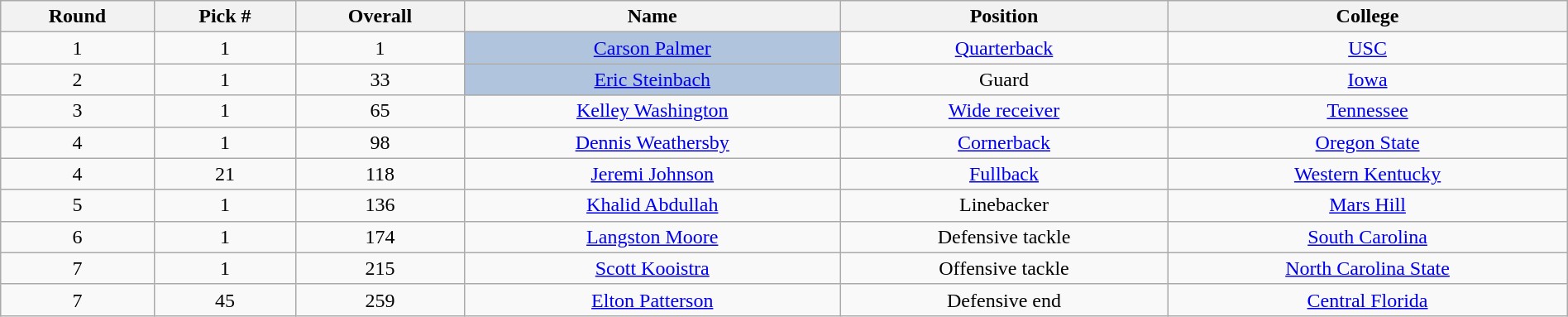<table class="wikitable sortable sortable" style="width: 100%; text-align:center">
<tr>
<th>Round</th>
<th>Pick #</th>
<th>Overall</th>
<th>Name</th>
<th>Position</th>
<th>College</th>
</tr>
<tr>
<td>1</td>
<td>1</td>
<td>1</td>
<td bgcolor=lightsteelblue><a href='#'>Carson Palmer</a></td>
<td><a href='#'>Quarterback</a></td>
<td><a href='#'>USC</a></td>
</tr>
<tr>
<td>2</td>
<td>1</td>
<td>33</td>
<td bgcolor=lightsteelblue><a href='#'>Eric Steinbach</a></td>
<td>Guard</td>
<td><a href='#'>Iowa</a></td>
</tr>
<tr>
<td>3</td>
<td>1</td>
<td>65</td>
<td><a href='#'>Kelley Washington</a></td>
<td><a href='#'>Wide receiver</a></td>
<td><a href='#'>Tennessee</a></td>
</tr>
<tr>
<td>4</td>
<td>1</td>
<td>98</td>
<td><a href='#'>Dennis Weathersby</a></td>
<td><a href='#'>Cornerback</a></td>
<td><a href='#'>Oregon State</a></td>
</tr>
<tr>
<td>4</td>
<td>21</td>
<td>118</td>
<td><a href='#'>Jeremi Johnson</a></td>
<td><a href='#'>Fullback</a></td>
<td><a href='#'>Western Kentucky</a></td>
</tr>
<tr>
<td>5</td>
<td>1</td>
<td>136</td>
<td><a href='#'>Khalid Abdullah</a></td>
<td>Linebacker</td>
<td><a href='#'>Mars Hill</a></td>
</tr>
<tr>
<td>6</td>
<td>1</td>
<td>174</td>
<td><a href='#'>Langston Moore</a></td>
<td>Defensive tackle</td>
<td><a href='#'>South Carolina</a></td>
</tr>
<tr>
<td>7</td>
<td>1</td>
<td>215</td>
<td><a href='#'>Scott Kooistra</a></td>
<td>Offensive tackle</td>
<td><a href='#'>North Carolina State</a></td>
</tr>
<tr>
<td>7</td>
<td>45</td>
<td>259</td>
<td><a href='#'>Elton Patterson</a></td>
<td>Defensive end</td>
<td><a href='#'>Central Florida</a></td>
</tr>
</table>
